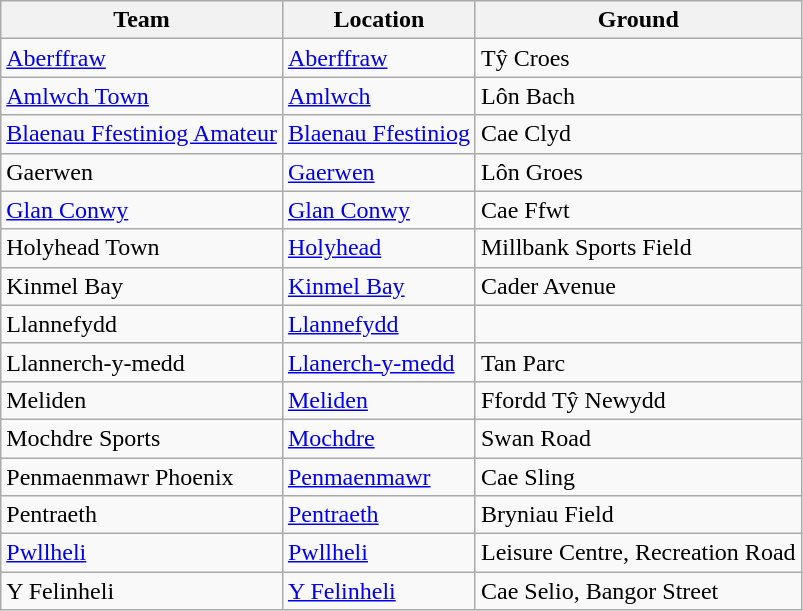<table class="wikitable sortable">
<tr>
<th>Team</th>
<th>Location</th>
<th>Ground</th>
</tr>
<tr>
<td><a href='#'>Aberffraw</a></td>
<td><a href='#'>Aberffraw</a></td>
<td>Tŷ Croes</td>
</tr>
<tr>
<td><a href='#'>Amlwch Town</a></td>
<td><a href='#'>Amlwch</a></td>
<td>Lôn Bach</td>
</tr>
<tr>
<td><a href='#'>Blaenau Ffestiniog Amateur</a></td>
<td><a href='#'>Blaenau Ffestiniog</a></td>
<td>Cae Clyd</td>
</tr>
<tr>
<td>Gaerwen</td>
<td><a href='#'>Gaerwen</a></td>
<td>Lôn Groes</td>
</tr>
<tr>
<td><a href='#'>Glan Conwy</a></td>
<td><a href='#'>Glan Conwy</a></td>
<td>Cae Ffwt</td>
</tr>
<tr>
<td>Holyhead Town</td>
<td><a href='#'>Holyhead</a></td>
<td>Millbank Sports Field</td>
</tr>
<tr>
<td>Kinmel Bay</td>
<td><a href='#'>Kinmel Bay</a></td>
<td>Cader Avenue</td>
</tr>
<tr>
<td>Llannefydd</td>
<td><a href='#'>Llannefydd</a></td>
<td></td>
</tr>
<tr>
<td>Llannerch-y-medd</td>
<td><a href='#'>Llanerch-y-medd</a></td>
<td>Tan Parc</td>
</tr>
<tr>
<td>Meliden</td>
<td><a href='#'>Meliden</a></td>
<td>Ffordd Tŷ Newydd</td>
</tr>
<tr>
<td>Mochdre Sports</td>
<td><a href='#'>Mochdre</a></td>
<td>Swan Road</td>
</tr>
<tr>
<td>Penmaenmawr Phoenix</td>
<td><a href='#'>Penmaenmawr</a></td>
<td>Cae Sling</td>
</tr>
<tr>
<td>Pentraeth</td>
<td><a href='#'>Pentraeth</a></td>
<td>Bryniau Field</td>
</tr>
<tr>
<td><a href='#'>Pwllheli</a></td>
<td><a href='#'>Pwllheli</a></td>
<td>Leisure Centre, Recreation Road</td>
</tr>
<tr>
<td>Y Felinheli</td>
<td><a href='#'>Y Felinheli</a></td>
<td>Cae Selio, Bangor Street</td>
</tr>
</table>
